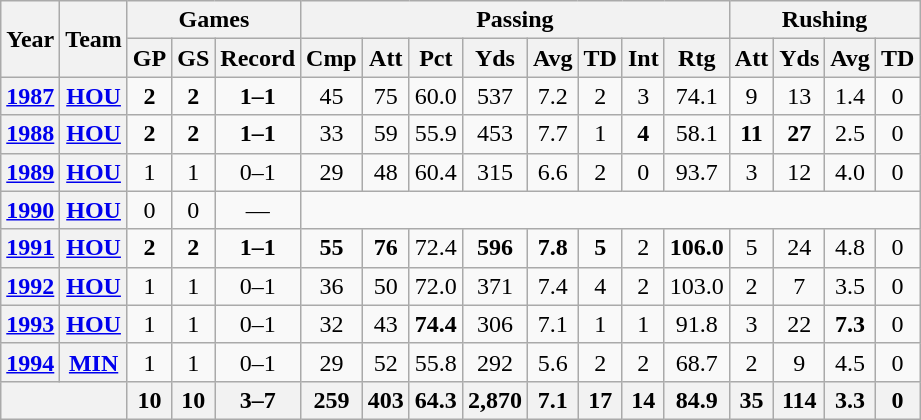<table class="wikitable" style="text-align: center;">
<tr>
<th rowspan="2">Year</th>
<th rowspan="2">Team</th>
<th colspan="3">Games</th>
<th colspan="8">Passing</th>
<th colspan="4">Rushing</th>
</tr>
<tr>
<th>GP</th>
<th>GS</th>
<th>Record</th>
<th>Cmp</th>
<th>Att</th>
<th>Pct</th>
<th>Yds</th>
<th>Avg</th>
<th>TD</th>
<th>Int</th>
<th>Rtg</th>
<th>Att</th>
<th>Yds</th>
<th>Avg</th>
<th>TD</th>
</tr>
<tr>
<th><a href='#'>1987</a></th>
<th><a href='#'>HOU</a></th>
<td><strong>2</strong></td>
<td><strong>2</strong></td>
<td><strong>1–1</strong></td>
<td>45</td>
<td>75</td>
<td>60.0</td>
<td>537</td>
<td>7.2</td>
<td>2</td>
<td>3</td>
<td>74.1</td>
<td>9</td>
<td>13</td>
<td>1.4</td>
<td>0</td>
</tr>
<tr>
<th><a href='#'>1988</a></th>
<th><a href='#'>HOU</a></th>
<td><strong>2</strong></td>
<td><strong>2</strong></td>
<td><strong>1–1</strong></td>
<td>33</td>
<td>59</td>
<td>55.9</td>
<td>453</td>
<td>7.7</td>
<td>1</td>
<td><strong>4</strong></td>
<td>58.1</td>
<td><strong>11</strong></td>
<td><strong>27</strong></td>
<td>2.5</td>
<td>0</td>
</tr>
<tr>
<th><a href='#'>1989</a></th>
<th><a href='#'>HOU</a></th>
<td>1</td>
<td>1</td>
<td>0–1</td>
<td>29</td>
<td>48</td>
<td>60.4</td>
<td>315</td>
<td>6.6</td>
<td>2</td>
<td>0</td>
<td>93.7</td>
<td>3</td>
<td>12</td>
<td>4.0</td>
<td>0</td>
</tr>
<tr>
<th><a href='#'>1990</a></th>
<th><a href='#'>HOU</a></th>
<td>0</td>
<td>0</td>
<td>—</td>
<td colspan="12"></td>
</tr>
<tr>
<th><a href='#'>1991</a></th>
<th><a href='#'>HOU</a></th>
<td><strong>2</strong></td>
<td><strong>2</strong></td>
<td><strong>1–1</strong></td>
<td><strong>55</strong></td>
<td><strong>76</strong></td>
<td>72.4</td>
<td><strong>596</strong></td>
<td><strong>7.8</strong></td>
<td><strong>5</strong></td>
<td>2</td>
<td><strong>106.0</strong></td>
<td>5</td>
<td>24</td>
<td>4.8</td>
<td>0</td>
</tr>
<tr>
<th><a href='#'>1992</a></th>
<th><a href='#'>HOU</a></th>
<td>1</td>
<td>1</td>
<td>0–1</td>
<td>36</td>
<td>50</td>
<td>72.0</td>
<td>371</td>
<td>7.4</td>
<td>4</td>
<td>2</td>
<td>103.0</td>
<td>2</td>
<td>7</td>
<td>3.5</td>
<td>0</td>
</tr>
<tr>
<th><a href='#'>1993</a></th>
<th><a href='#'>HOU</a></th>
<td>1</td>
<td>1</td>
<td>0–1</td>
<td>32</td>
<td>43</td>
<td><strong>74.4</strong></td>
<td>306</td>
<td>7.1</td>
<td>1</td>
<td>1</td>
<td>91.8</td>
<td>3</td>
<td>22</td>
<td><strong>7.3</strong></td>
<td>0</td>
</tr>
<tr>
<th><a href='#'>1994</a></th>
<th><a href='#'>MIN</a></th>
<td>1</td>
<td>1</td>
<td>0–1</td>
<td>29</td>
<td>52</td>
<td>55.8</td>
<td>292</td>
<td>5.6</td>
<td>2</td>
<td>2</td>
<td>68.7</td>
<td>2</td>
<td>9</td>
<td>4.5</td>
<td>0</td>
</tr>
<tr>
<th colspan="2"></th>
<th>10</th>
<th>10</th>
<th>3–7</th>
<th>259</th>
<th>403</th>
<th>64.3</th>
<th>2,870</th>
<th>7.1</th>
<th>17</th>
<th>14</th>
<th>84.9</th>
<th>35</th>
<th>114</th>
<th>3.3</th>
<th>0</th>
</tr>
</table>
